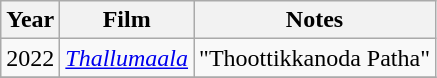<table class="wikitable sortable">
<tr>
<th>Year</th>
<th>Film</th>
<th>Notes</th>
</tr>
<tr>
<td>2022</td>
<td><em><a href='#'>Thallumaala</a></em></td>
<td>"Thoottikkanoda Patha"</td>
</tr>
<tr>
</tr>
</table>
